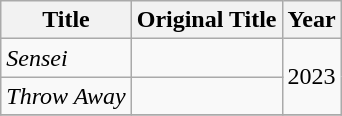<table class="wikitable plainrowheaders">
<tr>
<th>Title</th>
<th>Original Title</th>
<th>Year</th>
</tr>
<tr>
<td><em>Sensei</em></td>
<td></td>
<td rowspan="2">2023</td>
</tr>
<tr>
<td><em>Throw Away</em></td>
<td></td>
</tr>
<tr>
</tr>
</table>
